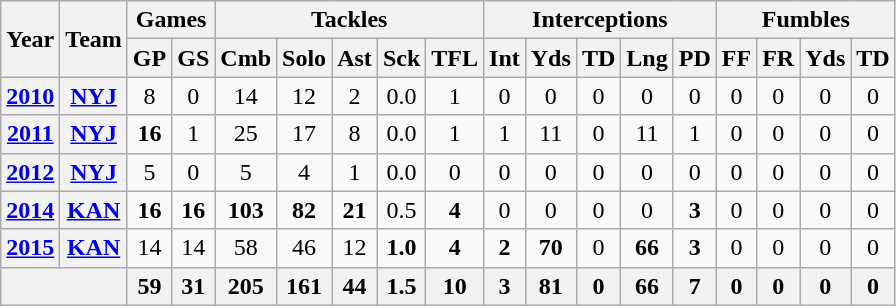<table class="wikitable" style="text-align:center">
<tr>
<th rowspan="2">Year</th>
<th rowspan="2">Team</th>
<th colspan="2">Games</th>
<th colspan="5">Tackles</th>
<th colspan="5">Interceptions</th>
<th colspan="4">Fumbles</th>
</tr>
<tr>
<th>GP</th>
<th>GS</th>
<th>Cmb</th>
<th>Solo</th>
<th>Ast</th>
<th>Sck</th>
<th>TFL</th>
<th>Int</th>
<th>Yds</th>
<th>TD</th>
<th>Lng</th>
<th>PD</th>
<th>FF</th>
<th>FR</th>
<th>Yds</th>
<th>TD</th>
</tr>
<tr>
<th><a href='#'>2010</a></th>
<th><a href='#'>NYJ</a></th>
<td>8</td>
<td>0</td>
<td>14</td>
<td>12</td>
<td>2</td>
<td>0.0</td>
<td>1</td>
<td>0</td>
<td>0</td>
<td>0</td>
<td>0</td>
<td>0</td>
<td>0</td>
<td>0</td>
<td>0</td>
<td>0</td>
</tr>
<tr>
<th><a href='#'>2011</a></th>
<th><a href='#'>NYJ</a></th>
<td><strong>16</strong></td>
<td>1</td>
<td>25</td>
<td>17</td>
<td>8</td>
<td>0.0</td>
<td>1</td>
<td>1</td>
<td>11</td>
<td>0</td>
<td>11</td>
<td>1</td>
<td>0</td>
<td>0</td>
<td>0</td>
<td>0</td>
</tr>
<tr>
<th><a href='#'>2012</a></th>
<th><a href='#'>NYJ</a></th>
<td>5</td>
<td>0</td>
<td>5</td>
<td>4</td>
<td>1</td>
<td>0.0</td>
<td>0</td>
<td>0</td>
<td>0</td>
<td>0</td>
<td>0</td>
<td>0</td>
<td>0</td>
<td>0</td>
<td>0</td>
<td>0</td>
</tr>
<tr>
<th><a href='#'>2014</a></th>
<th><a href='#'>KAN</a></th>
<td><strong>16</strong></td>
<td><strong>16</strong></td>
<td><strong>103</strong></td>
<td><strong>82</strong></td>
<td><strong>21</strong></td>
<td>0.5</td>
<td><strong>4</strong></td>
<td>0</td>
<td>0</td>
<td>0</td>
<td>0</td>
<td><strong>3</strong></td>
<td>0</td>
<td>0</td>
<td>0</td>
<td>0</td>
</tr>
<tr>
<th><a href='#'>2015</a></th>
<th><a href='#'>KAN</a></th>
<td>14</td>
<td>14</td>
<td>58</td>
<td>46</td>
<td>12</td>
<td><strong>1.0</strong></td>
<td><strong>4</strong></td>
<td><strong>2</strong></td>
<td><strong>70</strong></td>
<td>0</td>
<td><strong>66</strong></td>
<td><strong>3</strong></td>
<td>0</td>
<td>0</td>
<td>0</td>
<td>0</td>
</tr>
<tr>
<th colspan="2"></th>
<th>59</th>
<th>31</th>
<th>205</th>
<th>161</th>
<th>44</th>
<th>1.5</th>
<th>10</th>
<th>3</th>
<th>81</th>
<th>0</th>
<th>66</th>
<th>7</th>
<th>0</th>
<th>0</th>
<th>0</th>
<th>0</th>
</tr>
</table>
